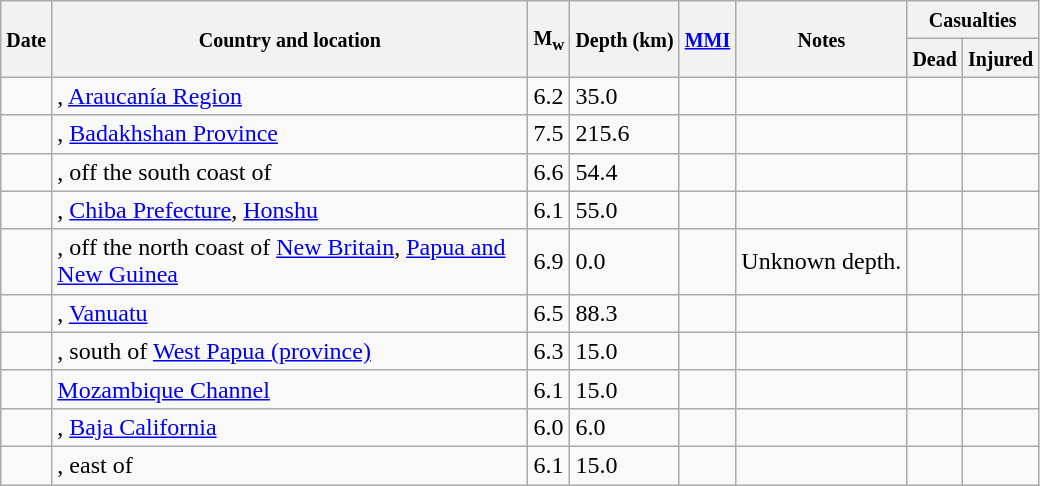<table class="wikitable sortable sort-under" style="border:1px black; margin-left:1em;">
<tr>
<th rowspan="2"><small>Date</small></th>
<th rowspan="2" style="width: 310px"><small>Country and location</small></th>
<th rowspan="2"><small>M<sub>w</sub></small></th>
<th rowspan="2"><small>Depth (km)</small></th>
<th rowspan="2"><small><a href='#'>MMI</a></small></th>
<th rowspan="2" class="unsortable"><small>Notes</small></th>
<th colspan="2"><small>Casualties</small></th>
</tr>
<tr>
<th><small>Dead</small></th>
<th><small>Injured</small></th>
</tr>
<tr>
<td></td>
<td>, <a href='#'>Araucanía Region</a></td>
<td>6.2</td>
<td>35.0</td>
<td></td>
<td></td>
<td></td>
<td></td>
</tr>
<tr>
<td></td>
<td>, <a href='#'>Badakhshan Province</a></td>
<td>7.5</td>
<td>215.6</td>
<td></td>
<td></td>
<td></td>
<td></td>
</tr>
<tr>
<td></td>
<td>, off the south coast of</td>
<td>6.6</td>
<td>54.4</td>
<td></td>
<td></td>
<td></td>
<td></td>
</tr>
<tr>
<td></td>
<td>, <a href='#'>Chiba Prefecture</a>, <a href='#'>Honshu</a></td>
<td>6.1</td>
<td>55.0</td>
<td></td>
<td></td>
<td></td>
<td></td>
</tr>
<tr>
<td></td>
<td>, off the north coast of <a href='#'>New Britain</a>, <a href='#'>Papua and New Guinea</a></td>
<td>6.9</td>
<td>0.0</td>
<td></td>
<td>Unknown depth.</td>
<td></td>
<td></td>
</tr>
<tr>
<td></td>
<td>, <a href='#'>Vanuatu</a></td>
<td>6.5</td>
<td>88.3</td>
<td></td>
<td></td>
<td></td>
<td></td>
</tr>
<tr>
<td></td>
<td>, south of <a href='#'>West Papua (province)</a></td>
<td>6.3</td>
<td>15.0</td>
<td></td>
<td></td>
<td></td>
<td></td>
</tr>
<tr>
<td></td>
<td><a href='#'>Mozambique Channel</a></td>
<td>6.1</td>
<td>15.0</td>
<td></td>
<td></td>
<td></td>
<td></td>
</tr>
<tr>
<td></td>
<td>, <a href='#'>Baja California</a></td>
<td>6.0</td>
<td>6.0</td>
<td></td>
<td></td>
<td></td>
<td></td>
</tr>
<tr>
<td></td>
<td>, east of</td>
<td>6.1</td>
<td>15.0</td>
<td></td>
<td></td>
<td></td>
<td></td>
</tr>
</table>
